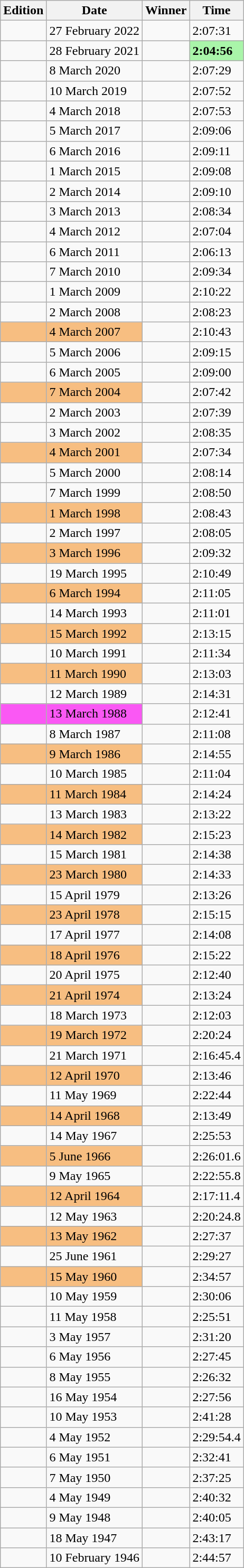<table class="wikitable sortable">
<tr>
<th>Edition</th>
<th>Date</th>
<th>Winner</th>
<th>Time</th>
</tr>
<tr>
<td></td>
<td>27 February 2022</td>
<td></td>
<td>2:07:31</td>
</tr>
<tr>
<td></td>
<td>28 February 2021</td>
<td></td>
<td bgcolor=#A9F5A9><strong>2:04:56</strong></td>
</tr>
<tr>
<td></td>
<td>8 March 2020</td>
<td></td>
<td>2:07:29</td>
</tr>
<tr>
<td></td>
<td>10 March 2019</td>
<td></td>
<td>2:07:52</td>
</tr>
<tr>
<td></td>
<td>4 March 2018</td>
<td></td>
<td>2:07:53</td>
</tr>
<tr>
<td></td>
<td>5 March 2017</td>
<td></td>
<td>2:09:06</td>
</tr>
<tr>
<td></td>
<td>6 March 2016</td>
<td></td>
<td>2:09:11</td>
</tr>
<tr>
<td></td>
<td>1 March 2015</td>
<td></td>
<td>2:09:08</td>
</tr>
<tr>
<td></td>
<td>2 March 2014</td>
<td></td>
<td>2:09:10</td>
</tr>
<tr>
<td></td>
<td>3 March 2013</td>
<td></td>
<td>2:08:34</td>
</tr>
<tr>
<td></td>
<td>4 March 2012</td>
<td></td>
<td>2:07:04</td>
</tr>
<tr>
<td></td>
<td>6 March 2011</td>
<td></td>
<td>2:06:13</td>
</tr>
<tr>
<td></td>
<td>7 March 2010</td>
<td></td>
<td>2:09:34</td>
</tr>
<tr>
<td></td>
<td>1 March 2009</td>
<td></td>
<td>2:10:22</td>
</tr>
<tr>
<td></td>
<td>2 March 2008</td>
<td></td>
<td>2:08:23</td>
</tr>
<tr>
<td bgcolor=#F7BE81></td>
<td bgcolor=#F7BE81>4 March 2007</td>
<td></td>
<td>2:10:43</td>
</tr>
<tr>
<td></td>
<td>5 March 2006</td>
<td></td>
<td>2:09:15</td>
</tr>
<tr>
<td></td>
<td>6 March 2005</td>
<td></td>
<td>2:09:00</td>
</tr>
<tr>
<td bgcolor=#F7BE81></td>
<td bgcolor=#F7BE81>7 March 2004</td>
<td></td>
<td>2:07:42</td>
</tr>
<tr>
<td></td>
<td>2 March 2003</td>
<td></td>
<td>2:07:39</td>
</tr>
<tr>
<td></td>
<td>3 March 2002</td>
<td></td>
<td>2:08:35</td>
</tr>
<tr>
<td bgcolor=#F7BE81></td>
<td bgcolor=#F7BE81>4 March 2001</td>
<td></td>
<td>2:07:34</td>
</tr>
<tr>
<td></td>
<td>5 March 2000</td>
<td></td>
<td>2:08:14</td>
</tr>
<tr>
<td></td>
<td>7 March 1999</td>
<td></td>
<td>2:08:50</td>
</tr>
<tr>
<td bgcolor=#F7BE81></td>
<td bgcolor=#F7BE81>1 March 1998</td>
<td></td>
<td>2:08:43</td>
</tr>
<tr>
<td></td>
<td>2 March 1997</td>
<td></td>
<td>2:08:05</td>
</tr>
<tr>
<td bgcolor=#F7BE81></td>
<td bgcolor=#F7BE81>3 March 1996</td>
<td></td>
<td>2:09:32</td>
</tr>
<tr>
<td></td>
<td>19 March 1995</td>
<td></td>
<td>2:10:49</td>
</tr>
<tr>
<td bgcolor=#F7BE81></td>
<td bgcolor=#F7BE81>6 March 1994</td>
<td></td>
<td>2:11:05</td>
</tr>
<tr>
<td></td>
<td>14 March 1993</td>
<td></td>
<td>2:11:01</td>
</tr>
<tr>
<td bgcolor=#F7BE81></td>
<td bgcolor=#F7BE81>15 March 1992</td>
<td></td>
<td>2:13:15</td>
</tr>
<tr>
<td></td>
<td>10 March 1991</td>
<td></td>
<td>2:11:34</td>
</tr>
<tr>
<td bgcolor=#F7BE81></td>
<td bgcolor=#F7BE81>11 March 1990</td>
<td></td>
<td>2:13:03</td>
</tr>
<tr>
<td></td>
<td>12 March 1989</td>
<td></td>
<td>2:14:31</td>
</tr>
<tr>
<td bgcolor=#FA58F4></td>
<td bgcolor=#FA58F4>13 March 1988</td>
<td></td>
<td>2:12:41</td>
</tr>
<tr>
<td></td>
<td>8 March 1987</td>
<td></td>
<td>2:11:08</td>
</tr>
<tr>
<td bgcolor=#F7BE81></td>
<td bgcolor=#F7BE81>9 March 1986</td>
<td></td>
<td>2:14:55</td>
</tr>
<tr>
<td></td>
<td>10 March 1985</td>
<td></td>
<td>2:11:04</td>
</tr>
<tr>
<td bgcolor=#F7BE81></td>
<td bgcolor=#F7BE81>11 March 1984</td>
<td></td>
<td>2:14:24</td>
</tr>
<tr>
<td></td>
<td>13 March 1983</td>
<td></td>
<td>2:13:22</td>
</tr>
<tr>
<td bgcolor=#F7BE81></td>
<td bgcolor=#F7BE81>14 March 1982</td>
<td></td>
<td>2:15:23</td>
</tr>
<tr>
<td></td>
<td>15 March 1981</td>
<td></td>
<td>2:14:38</td>
</tr>
<tr>
<td bgcolor=#F7BE81></td>
<td bgcolor=#F7BE81>23 March 1980</td>
<td></td>
<td>2:14:33</td>
</tr>
<tr>
<td></td>
<td>15 April 1979</td>
<td></td>
<td>2:13:26</td>
</tr>
<tr>
<td bgcolor=#F7BE81></td>
<td bgcolor=#F7BE81>23 April 1978</td>
<td></td>
<td>2:15:15</td>
</tr>
<tr>
<td></td>
<td>17 April 1977</td>
<td></td>
<td>2:14:08</td>
</tr>
<tr>
<td bgcolor=#F7BE81></td>
<td bgcolor=#F7BE81>18 April 1976</td>
<td></td>
<td>2:15:22</td>
</tr>
<tr>
<td></td>
<td>20 April 1975</td>
<td></td>
<td>2:12:40</td>
</tr>
<tr>
<td bgcolor=#F7BE81></td>
<td bgcolor=#F7BE81>21 April 1974</td>
<td></td>
<td>2:13:24</td>
</tr>
<tr>
<td></td>
<td>18 March 1973</td>
<td></td>
<td>2:12:03</td>
</tr>
<tr>
<td bgcolor=#F7BE81></td>
<td bgcolor=#F7BE81>19 March 1972</td>
<td></td>
<td>2:20:24</td>
</tr>
<tr>
<td></td>
<td>21 March 1971</td>
<td></td>
<td>2:16:45.4</td>
</tr>
<tr>
<td bgcolor=#F7BE81></td>
<td bgcolor=#F7BE81>12 April 1970</td>
<td></td>
<td>2:13:46</td>
</tr>
<tr>
<td></td>
<td>11 May 1969</td>
<td></td>
<td>2:22:44</td>
</tr>
<tr>
<td bgcolor=#F7BE81></td>
<td bgcolor=#F7BE81>14 April 1968</td>
<td></td>
<td>2:13:49</td>
</tr>
<tr>
<td></td>
<td>14 May 1967</td>
<td></td>
<td>2:25:53</td>
</tr>
<tr>
<td bgcolor=#F7BE81></td>
<td bgcolor=#F7BE81>5 June 1966</td>
<td></td>
<td>2:26:01.6</td>
</tr>
<tr>
<td></td>
<td>9 May 1965</td>
<td></td>
<td>2:22:55.8</td>
</tr>
<tr>
<td bgcolor=#F7BE81></td>
<td bgcolor=#F7BE81>12 April 1964</td>
<td></td>
<td>2:17:11.4</td>
</tr>
<tr>
<td></td>
<td>12 May 1963</td>
<td></td>
<td>2:20:24.8</td>
</tr>
<tr>
<td bgcolor=#F7BE81></td>
<td bgcolor=#F7BE81>13 May 1962</td>
<td></td>
<td>2:27:37</td>
</tr>
<tr>
<td></td>
<td>25 June 1961</td>
<td></td>
<td>2:29:27</td>
</tr>
<tr>
<td bgcolor=#F7BE81></td>
<td bgcolor=#F7BE81>15 May 1960</td>
<td></td>
<td>2:34:57</td>
</tr>
<tr>
<td></td>
<td>10 May 1959</td>
<td></td>
<td>2:30:06</td>
</tr>
<tr>
<td></td>
<td>11 May 1958</td>
<td></td>
<td>2:25:51</td>
</tr>
<tr>
<td></td>
<td>3 May 1957</td>
<td></td>
<td>2:31:20</td>
</tr>
<tr>
<td></td>
<td>6 May 1956</td>
<td></td>
<td>2:27:45</td>
</tr>
<tr>
<td></td>
<td>8 May 1955</td>
<td></td>
<td>2:26:32</td>
</tr>
<tr>
<td></td>
<td>16 May 1954</td>
<td></td>
<td>2:27:56</td>
</tr>
<tr>
<td></td>
<td>10 May 1953</td>
<td></td>
<td>2:41:28</td>
</tr>
<tr>
<td></td>
<td>4 May 1952</td>
<td></td>
<td>2:29:54.4</td>
</tr>
<tr>
<td></td>
<td>6 May 1951</td>
<td></td>
<td>2:32:41</td>
</tr>
<tr>
<td></td>
<td>7 May 1950</td>
<td></td>
<td>2:37:25</td>
</tr>
<tr>
<td></td>
<td>4 May 1949</td>
<td></td>
<td>2:40:32</td>
</tr>
<tr>
<td></td>
<td>9 May 1948</td>
<td></td>
<td>2:40:05</td>
</tr>
<tr>
<td></td>
<td>18 May 1947</td>
<td></td>
<td>2:43:17</td>
</tr>
<tr>
<td></td>
<td>10 February 1946</td>
<td></td>
<td>2:44:57</td>
</tr>
</table>
